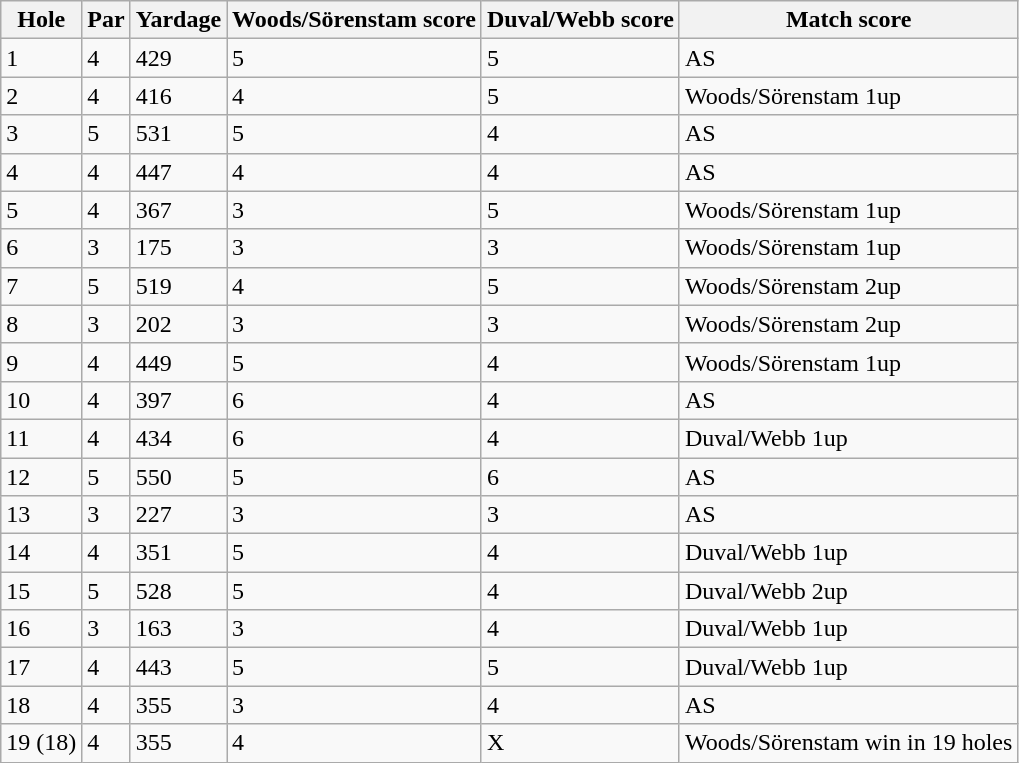<table class="wikitable">
<tr>
<th>Hole</th>
<th>Par</th>
<th>Yardage</th>
<th>Woods/Sörenstam score</th>
<th>Duval/Webb score</th>
<th>Match score</th>
</tr>
<tr>
<td>1</td>
<td>4</td>
<td>429</td>
<td>5</td>
<td>5</td>
<td>AS</td>
</tr>
<tr>
<td>2</td>
<td>4</td>
<td>416</td>
<td>4</td>
<td>5</td>
<td>Woods/Sörenstam 1up</td>
</tr>
<tr>
<td>3</td>
<td>5</td>
<td>531</td>
<td>5</td>
<td>4</td>
<td>AS</td>
</tr>
<tr>
<td>4</td>
<td>4</td>
<td>447</td>
<td>4</td>
<td>4</td>
<td>AS</td>
</tr>
<tr>
<td>5</td>
<td>4</td>
<td>367</td>
<td>3</td>
<td>5</td>
<td>Woods/Sörenstam 1up</td>
</tr>
<tr>
<td>6</td>
<td>3</td>
<td>175</td>
<td>3</td>
<td>3</td>
<td>Woods/Sörenstam 1up</td>
</tr>
<tr>
<td>7</td>
<td>5</td>
<td>519</td>
<td>4</td>
<td>5</td>
<td>Woods/Sörenstam 2up</td>
</tr>
<tr>
<td>8</td>
<td>3</td>
<td>202</td>
<td>3</td>
<td>3</td>
<td>Woods/Sörenstam 2up</td>
</tr>
<tr>
<td>9</td>
<td>4</td>
<td>449</td>
<td>5</td>
<td>4</td>
<td>Woods/Sörenstam 1up</td>
</tr>
<tr>
<td>10</td>
<td>4</td>
<td>397</td>
<td>6</td>
<td>4</td>
<td>AS</td>
</tr>
<tr>
<td>11</td>
<td>4</td>
<td>434</td>
<td>6</td>
<td>4</td>
<td>Duval/Webb 1up</td>
</tr>
<tr>
<td>12</td>
<td>5</td>
<td>550</td>
<td>5</td>
<td>6</td>
<td>AS</td>
</tr>
<tr>
<td>13</td>
<td>3</td>
<td>227</td>
<td>3</td>
<td>3</td>
<td>AS</td>
</tr>
<tr>
<td>14</td>
<td>4</td>
<td>351</td>
<td>5</td>
<td>4</td>
<td>Duval/Webb 1up</td>
</tr>
<tr>
<td>15</td>
<td>5</td>
<td>528</td>
<td>5</td>
<td>4</td>
<td>Duval/Webb 2up</td>
</tr>
<tr>
<td>16</td>
<td>3</td>
<td>163</td>
<td>3</td>
<td>4</td>
<td>Duval/Webb 1up</td>
</tr>
<tr>
<td>17</td>
<td>4</td>
<td>443</td>
<td>5</td>
<td>5</td>
<td>Duval/Webb 1up</td>
</tr>
<tr>
<td>18</td>
<td>4</td>
<td>355</td>
<td>3</td>
<td>4</td>
<td>AS</td>
</tr>
<tr>
<td>19 (18)</td>
<td>4</td>
<td>355</td>
<td>4</td>
<td>X</td>
<td>Woods/Sörenstam win in 19 holes</td>
</tr>
</table>
